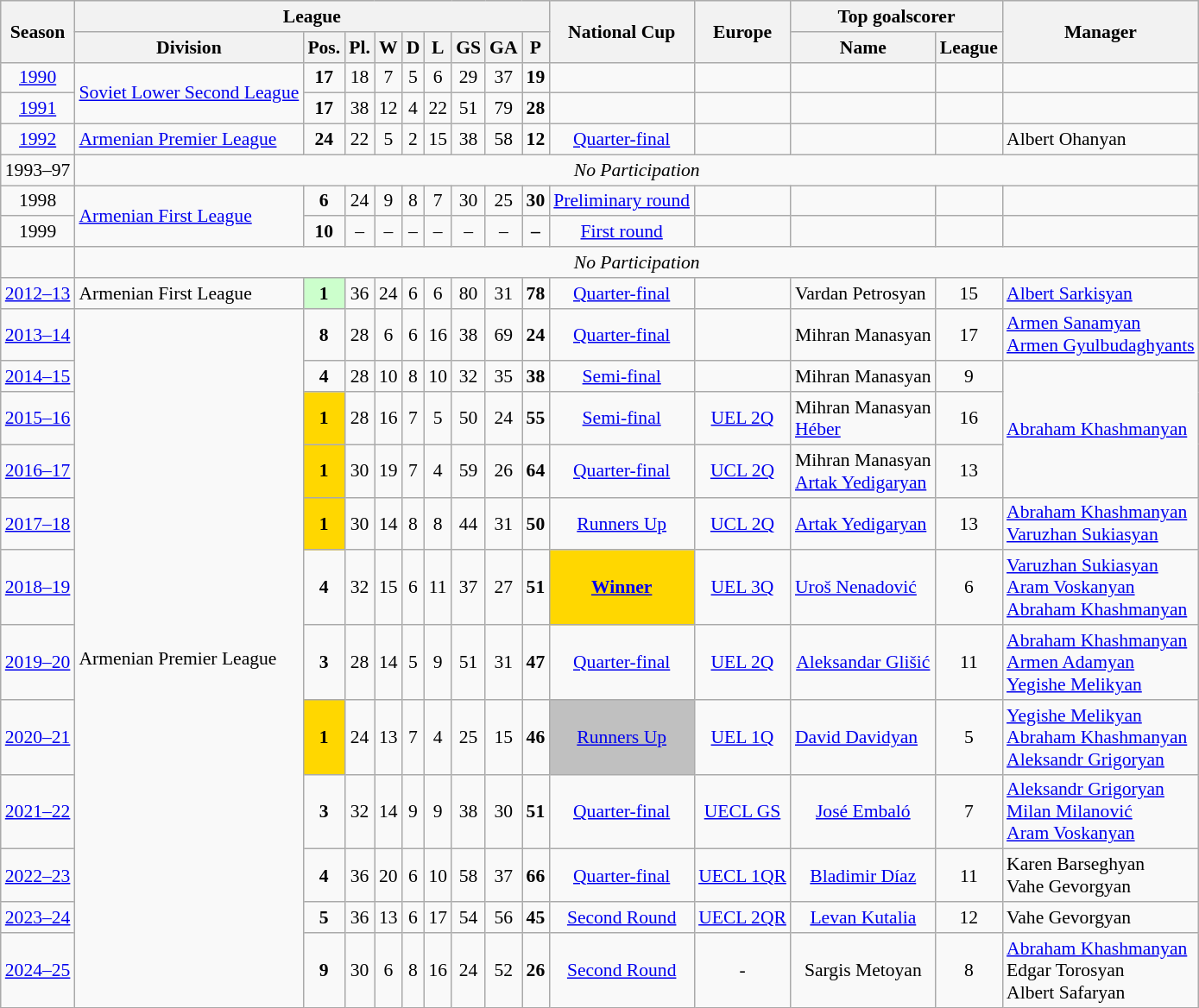<table class="wikitable mw-collapsible mw-collapsed"  style="font-size:90%; text-align:center;">
<tr style="background:#efefef;">
<th rowspan="2">Season</th>
<th colspan="9">League</th>
<th rowspan="2">National Cup</th>
<th rowspan="2">Europe</th>
<th colspan="2">Top goalscorer</th>
<th rowspan="2">Manager</th>
</tr>
<tr>
<th>Division</th>
<th>Pos.</th>
<th>Pl.</th>
<th>W</th>
<th>D</th>
<th>L</th>
<th>GS</th>
<th>GA</th>
<th>P</th>
<th>Name</th>
<th>League</th>
</tr>
<tr>
<td><a href='#'>1990</a></td>
<td rowspan="2" align="left"><a href='#'>Soviet Lower Second League</a></td>
<td align="center"><strong>17</strong></td>
<td>18</td>
<td>7</td>
<td>5</td>
<td>6</td>
<td>29</td>
<td>37</td>
<td><strong>19</strong></td>
<td></td>
<td></td>
<td></td>
<td></td>
<td></td>
</tr>
<tr>
<td><a href='#'>1991</a></td>
<td align="center"><strong>17</strong></td>
<td>38</td>
<td>12</td>
<td>4</td>
<td>22</td>
<td>51</td>
<td>79</td>
<td><strong>28</strong></td>
<td></td>
<td></td>
<td></td>
<td></td>
<td></td>
</tr>
<tr>
<td><a href='#'>1992</a></td>
<td align="left"><a href='#'>Armenian Premier League</a></td>
<td align="center"><strong>24</strong></td>
<td>22</td>
<td>5</td>
<td>2</td>
<td>15</td>
<td>38</td>
<td>58</td>
<td><strong>12</strong></td>
<td><a href='#'>Quarter-final</a></td>
<td></td>
<td></td>
<td></td>
<td align="left"> Albert Ohanyan</td>
</tr>
<tr align="left">
<td>1993–97</td>
<td colspan="14" style="text-align:center;"><em>No Participation</em></td>
</tr>
<tr>
<td>1998</td>
<td rowspan="2" align="left"><a href='#'>Armenian First League</a></td>
<td align="center"><strong>6</strong></td>
<td>24</td>
<td>9</td>
<td>8</td>
<td>7</td>
<td>30</td>
<td>25</td>
<td><strong>30</strong></td>
<td><a href='#'>Preliminary round</a></td>
<td></td>
<td></td>
<td></td>
<td></td>
</tr>
<tr>
<td>1999</td>
<td align="center"><strong>10</strong></td>
<td>–</td>
<td>–</td>
<td>–</td>
<td>–</td>
<td>–</td>
<td>–</td>
<td><strong>–</strong></td>
<td><a href='#'>First round</a></td>
<td></td>
<td></td>
<td></td>
<td></td>
</tr>
<tr align="left">
<td></td>
<td colspan="14" style="text-align:center;"><em>No Participation</em></td>
</tr>
<tr>
<td><a href='#'>2012–13</a></td>
<td align="left">Armenian First League</td>
<td align="center" style="background:#ccffcc;"><strong>1</strong></td>
<td>36</td>
<td>24</td>
<td>6</td>
<td>6</td>
<td>80</td>
<td>31</td>
<td><strong>78</strong></td>
<td><a href='#'>Quarter-final</a></td>
<td></td>
<td align="left"> Vardan Petrosyan</td>
<td>15</td>
<td align="left"> <a href='#'>Albert Sarkisyan</a></td>
</tr>
<tr>
<td><a href='#'>2013–14</a></td>
<td rowspan="12" align="left">Armenian Premier League</td>
<td align="center"><strong>8</strong></td>
<td>28</td>
<td>6</td>
<td>6</td>
<td>16</td>
<td>38</td>
<td>69</td>
<td><strong>24</strong></td>
<td><a href='#'>Quarter-final</a></td>
<td></td>
<td align="left"> Mihran Manasyan</td>
<td>17</td>
<td align="left"> <a href='#'>Armen Sanamyan</a><br> <a href='#'>Armen Gyulbudaghyants</a></td>
</tr>
<tr>
<td><a href='#'>2014–15</a></td>
<td align="center"><strong>4</strong></td>
<td>28</td>
<td>10</td>
<td>8</td>
<td>10</td>
<td>32</td>
<td>35</td>
<td><strong>38</strong></td>
<td><a href='#'>Semi-final</a></td>
<td></td>
<td align="left"> Mihran Manasyan</td>
<td>9</td>
<td rowspan="3" align="left"> <a href='#'>Abraham Khashmanyan</a></td>
</tr>
<tr>
<td><a href='#'>2015–16</a></td>
<td align="center" style="background:gold"><strong>1</strong></td>
<td>28</td>
<td>16</td>
<td>7</td>
<td>5</td>
<td>50</td>
<td>24</td>
<td><strong>55</strong></td>
<td><a href='#'>Semi-final</a></td>
<td><a href='#'>UEL 2Q</a></td>
<td align="left"> Mihran Manasyan<br> <a href='#'>Héber</a></td>
<td>16</td>
</tr>
<tr>
<td><a href='#'>2016–17</a></td>
<td align="center" style="background:gold"><strong>1</strong></td>
<td>30</td>
<td>19</td>
<td>7</td>
<td>4</td>
<td>59</td>
<td>26</td>
<td><strong>64</strong></td>
<td><a href='#'>Quarter-final</a></td>
<td><a href='#'>UCL 2Q</a></td>
<td align="left"> Mihran Manasyan<br> <a href='#'>Artak Yedigaryan</a></td>
<td>13</td>
</tr>
<tr>
<td><a href='#'>2017–18</a></td>
<td align="center" style="background:gold"><strong>1</strong></td>
<td>30</td>
<td>14</td>
<td>8</td>
<td>8</td>
<td>44</td>
<td>31</td>
<td><strong>50</strong></td>
<td><a href='#'>Runners Up</a></td>
<td><a href='#'>UCL 2Q</a></td>
<td align="left"> <a href='#'>Artak Yedigaryan</a></td>
<td>13</td>
<td align="left"> <a href='#'>Abraham Khashmanyan</a><br> <a href='#'>Varuzhan Sukiasyan</a></td>
</tr>
<tr>
<td><a href='#'>2018–19</a></td>
<td align="center"><strong>4</strong></td>
<td>32</td>
<td>15</td>
<td>6</td>
<td>11</td>
<td>37</td>
<td>27</td>
<td><strong>51</strong></td>
<td style=background:gold;"><strong><a href='#'>Winner</a></strong></td>
<td><a href='#'>UEL 3Q</a></td>
<td align="left"> <a href='#'>Uroš Nenadović</a></td>
<td>6</td>
<td align="left"> <a href='#'>Varuzhan Sukiasyan</a><br> <a href='#'>Aram Voskanyan</a><br> <a href='#'>Abraham Khashmanyan</a></td>
</tr>
<tr>
<td><a href='#'>2019–20</a></td>
<td align="center" style="background:bronze"><strong>3</strong></td>
<td>28</td>
<td>14</td>
<td>5</td>
<td>9</td>
<td>51</td>
<td>31</td>
<td><strong>47</strong></td>
<td><a href='#'>Quarter-final</a></td>
<td><a href='#'>UEL 2Q</a></td>
<td> <a href='#'>Aleksandar Glišić</a></td>
<td>11</td>
<td align="left"> <a href='#'>Abraham Khashmanyan</a> <br>  <a href='#'>Armen Adamyan</a>  <br>  <a href='#'>Yegishe Melikyan</a></td>
</tr>
<tr>
<td><a href='#'>2020–21</a></td>
<td align="center" style="background:gold"><strong>1</strong></td>
<td>24</td>
<td>13</td>
<td>7</td>
<td>4</td>
<td>25</td>
<td>15</td>
<td><strong>46</strong></td>
<td align="center" style="background:silver"><a href='#'>Runners Up</a></td>
<td><a href='#'>UEL 1Q</a></td>
<td align="left"> <a href='#'>David Davidyan</a></td>
<td>5</td>
<td align="left"> <a href='#'>Yegishe Melikyan</a><br> <a href='#'>Abraham Khashmanyan</a><br> <a href='#'>Aleksandr Grigoryan</a></td>
</tr>
<tr>
<td><a href='#'>2021–22</a></td>
<td align="center" style="background:bronze"><strong>3</strong></td>
<td>32</td>
<td>14</td>
<td>9</td>
<td>9</td>
<td>38</td>
<td>30</td>
<td><strong>51</strong></td>
<td><a href='#'>Quarter-final</a></td>
<td><a href='#'>UECL GS</a></td>
<td> <a href='#'>José Embaló</a></td>
<td>7</td>
<td align="left"> <a href='#'>Aleksandr Grigoryan</a><br> <a href='#'>Milan Milanović</a><br> <a href='#'>Aram Voskanyan</a></td>
</tr>
<tr>
<td><a href='#'>2022–23</a></td>
<td align="center"><strong>4</strong></td>
<td>36</td>
<td>20</td>
<td>6</td>
<td>10</td>
<td>58</td>
<td>37</td>
<td><strong>66</strong></td>
<td><a href='#'>Quarter-final</a></td>
<td><a href='#'>UECL 1QR</a></td>
<td> <a href='#'>Bladimir Díaz</a></td>
<td>11</td>
<td align="left"> Karen Barseghyan<br> Vahe Gevorgyan</td>
</tr>
<tr>
<td><a href='#'>2023–24</a></td>
<td align="center"><strong>5</strong></td>
<td>36</td>
<td>13</td>
<td>6</td>
<td>17</td>
<td>54</td>
<td>56</td>
<td><strong>45</strong></td>
<td><a href='#'>Second Round</a></td>
<td><a href='#'>UECL 2QR</a></td>
<td> <a href='#'>Levan Kutalia</a></td>
<td>12</td>
<td align="left"> Vahe Gevorgyan</td>
</tr>
<tr>
<td><a href='#'>2024–25</a></td>
<td align="center"><strong>9</strong></td>
<td>30</td>
<td>6</td>
<td>8</td>
<td>16</td>
<td>24</td>
<td>52</td>
<td><strong>26</strong></td>
<td><a href='#'>Second Round</a></td>
<td>-</td>
<td> Sargis Metoyan</td>
<td>8</td>
<td align="left"> <a href='#'>Abraham Khashmanyan</a> <br>  Edgar Torosyan <br>  Albert Safaryan</td>
</tr>
</table>
